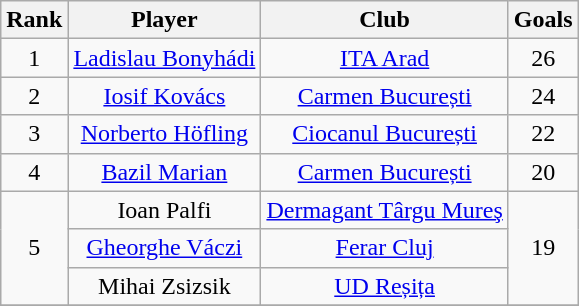<table class="wikitable sortable" style="text-align:center">
<tr>
<th>Rank</th>
<th>Player</th>
<th>Club</th>
<th>Goals</th>
</tr>
<tr>
<td rowspan=1 align=center>1</td>
<td><a href='#'>Ladislau Bonyhádi</a></td>
<td><a href='#'>ITA Arad</a></td>
<td rowspan=1 align=center>26</td>
</tr>
<tr>
<td rowspan=1 align=center>2</td>
<td><a href='#'>Iosif Kovács</a></td>
<td><a href='#'>Carmen București</a></td>
<td rowspan=1 align=center>24</td>
</tr>
<tr>
<td rowspan=1 align=center>3</td>
<td><a href='#'>Norberto Höfling</a></td>
<td><a href='#'>Ciocanul București</a></td>
<td rowspan=1 align=center>22</td>
</tr>
<tr>
<td rowspan=1 align=center>4</td>
<td><a href='#'>Bazil Marian</a></td>
<td><a href='#'>Carmen București</a></td>
<td rowspan=1 align=center>20</td>
</tr>
<tr>
<td rowspan=3 align=center>5</td>
<td>Ioan Palfi</td>
<td><a href='#'>Dermagant Târgu Mureş</a></td>
<td rowspan=3 align=center>19</td>
</tr>
<tr>
<td><a href='#'>Gheorghe Váczi</a></td>
<td><a href='#'>Ferar Cluj</a></td>
</tr>
<tr>
<td>Mihai Zsizsik</td>
<td><a href='#'>UD Reșița</a></td>
</tr>
<tr>
</tr>
</table>
